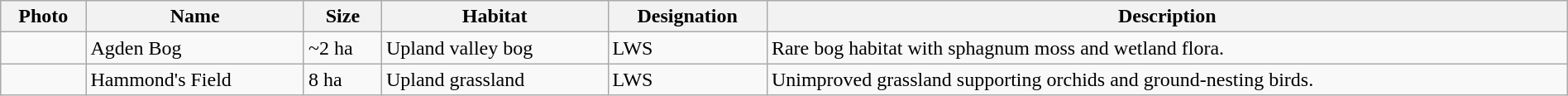<table class="wikitable sortable mw-datatable" style="width:100%;">
<tr>
<th>Photo</th>
<th>Name</th>
<th>Size</th>
<th>Habitat</th>
<th>Designation</th>
<th>Description</th>
</tr>
<tr>
<td></td>
<td>Agden Bog</td>
<td>~2 ha</td>
<td>Upland valley bog</td>
<td>LWS</td>
<td>Rare bog habitat with sphagnum moss and wetland flora.</td>
</tr>
<tr>
<td></td>
<td>Hammond's Field</td>
<td>8 ha</td>
<td>Upland grassland</td>
<td>LWS</td>
<td>Unimproved grassland supporting orchids and ground-nesting birds.</td>
</tr>
</table>
